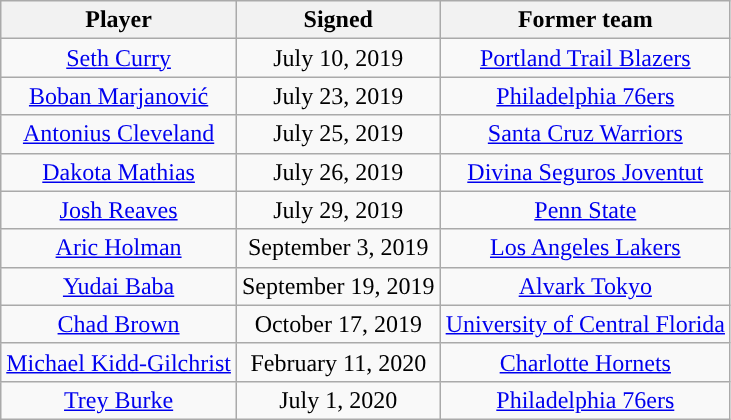<table class="wikitable sortable sortable">
<tr>
<th>Player</th>
<th>Signed</th>
<th>Former team</th>
</tr>
<tr style="text-align: center">
<td><a href='#'>Seth Curry</a></td>
<td>July 10, 2019</td>
<td><a href='#'>Portland Trail Blazers</a></td>
</tr>
<tr style="text-align: center">
<td><a href='#'>Boban Marjanović</a></td>
<td>July 23, 2019</td>
<td><a href='#'>Philadelphia 76ers</a></td>
</tr>
<tr style="text-align: center">
<td><a href='#'>Antonius Cleveland</a></td>
<td>July 25, 2019</td>
<td><a href='#'>Santa Cruz Warriors</a></td>
</tr>
<tr style="text-align: center">
<td><a href='#'>Dakota Mathias</a></td>
<td>July 26, 2019</td>
<td> <a href='#'>Divina Seguros Joventut</a></td>
</tr>
<tr style="text-align: center">
<td><a href='#'>Josh Reaves</a></td>
<td>July 29, 2019</td>
<td><a href='#'>Penn State</a></td>
</tr>
<tr style="text-align: center">
<td><a href='#'>Aric Holman</a></td>
<td>September 3, 2019</td>
<td><a href='#'>Los Angeles Lakers</a></td>
</tr>
<tr style="text-align: center">
<td><a href='#'>Yudai Baba</a></td>
<td>September 19, 2019</td>
<td><a href='#'>Alvark Tokyo</a></td>
</tr>
<tr style="text-align: center">
<td><a href='#'>Chad Brown</a></td>
<td>October 17, 2019</td>
<td><a href='#'>University of Central Florida</a></td>
</tr>
<tr style="text-align: center">
<td><a href='#'>Michael Kidd-Gilchrist</a></td>
<td>February 11, 2020</td>
<td><a href='#'>Charlotte Hornets</a></td>
</tr>
<tr style="text-align: center">
<td><a href='#'>Trey Burke</a></td>
<td>July 1, 2020</td>
<td><a href='#'>Philadelphia 76ers</a></td>
</tr>
</table>
